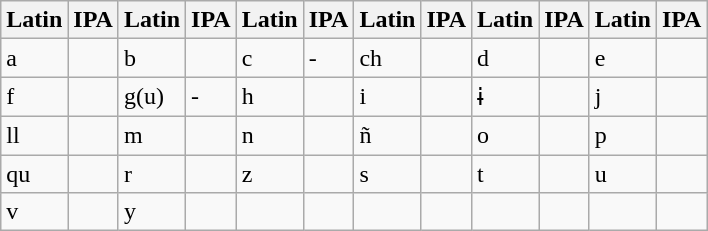<table class="wikitable">
<tr>
<th>Latin</th>
<th>IPA</th>
<th>Latin</th>
<th>IPA</th>
<th>Latin</th>
<th>IPA</th>
<th>Latin</th>
<th>IPA</th>
<th>Latin</th>
<th>IPA</th>
<th>Latin</th>
<th>IPA</th>
</tr>
<tr>
<td>a</td>
<td></td>
<td>b</td>
<td></td>
<td>c</td>
<td>-</td>
<td>ch</td>
<td></td>
<td>d</td>
<td></td>
<td>e</td>
<td></td>
</tr>
<tr>
<td>f</td>
<td></td>
<td>g(u)</td>
<td>-</td>
<td>h</td>
<td></td>
<td>i</td>
<td></td>
<td>ɨ</td>
<td></td>
<td>j</td>
<td></td>
</tr>
<tr>
<td>ll</td>
<td></td>
<td>m</td>
<td></td>
<td>n</td>
<td></td>
<td>ñ</td>
<td></td>
<td>o</td>
<td></td>
<td>p</td>
<td></td>
</tr>
<tr>
<td>qu</td>
<td></td>
<td>r</td>
<td></td>
<td>z</td>
<td></td>
<td>s</td>
<td></td>
<td>t</td>
<td></td>
<td>u</td>
<td></td>
</tr>
<tr>
<td>v</td>
<td></td>
<td>y</td>
<td></td>
<td></td>
<td></td>
<td></td>
<td></td>
<td></td>
<td></td>
<td></td>
<td></td>
</tr>
</table>
